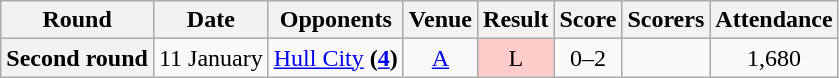<table class="wikitable" style="text-align:center">
<tr>
<th>Round</th>
<th>Date</th>
<th>Opponents</th>
<th>Venue</th>
<th>Result</th>
<th>Score</th>
<th>Scorers</th>
<th>Attendance</th>
</tr>
<tr>
<th>Second round</th>
<td>11 January</td>
<td><a href='#'>Hull City</a> <strong>(<a href='#'>4</a>)</strong></td>
<td><a href='#'>A</a></td>
<td style="background-color:#FFCCCC">L</td>
<td>0–2</td>
<td align="left"></td>
<td>1,680</td>
</tr>
</table>
